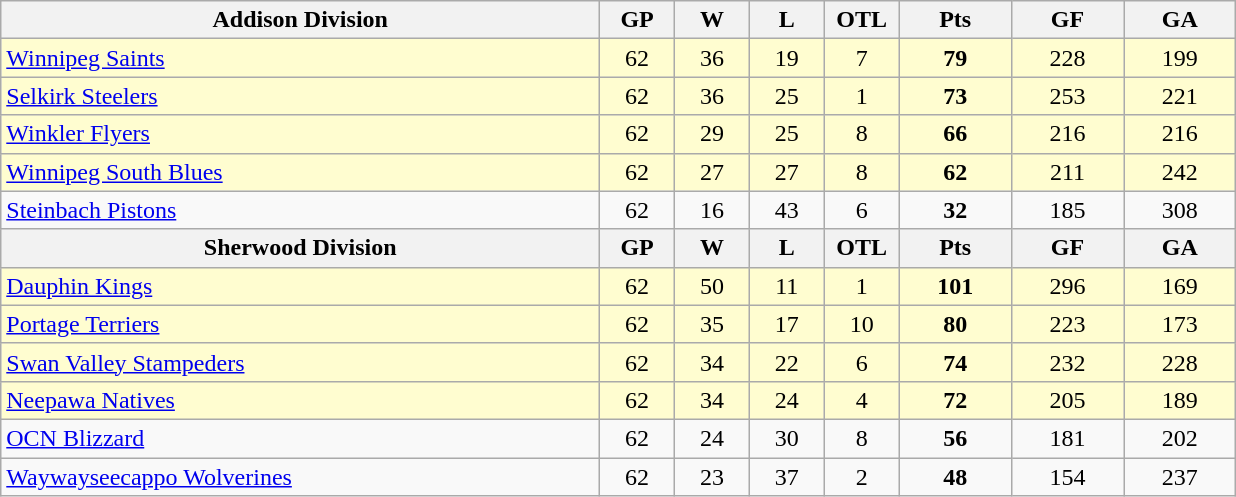<table class="wikitable">
<tr>
<th bgcolor="#DDDDFF" width="40%">Addison Division</th>
<th bgcolor="#DDDDFF" width="5%">GP</th>
<th bgcolor="#DDDDFF" width="5%">W</th>
<th bgcolor="#DDDDFF" width="5%">L</th>
<th bgcolor="#DDDDFF" width="5%">OTL</th>
<th bgcolor="#DDDDFF" width="7.5%">Pts</th>
<th bgcolor="#DDDDFF" width="7.5%">GF</th>
<th bgcolor="#DDDDFF" width="7.5%">GA</th>
</tr>
<tr align=center bgcolor=#FFFDD0>
<td align=left><a href='#'>Winnipeg Saints</a></td>
<td>62</td>
<td>36</td>
<td>19</td>
<td>7</td>
<td><strong>79</strong></td>
<td>228</td>
<td>199</td>
</tr>
<tr align=center bgcolor=#FFFDD0>
<td align=left><a href='#'>Selkirk Steelers</a></td>
<td>62</td>
<td>36</td>
<td>25</td>
<td>1</td>
<td><strong>73</strong></td>
<td>253</td>
<td>221</td>
</tr>
<tr align=center bgcolor=#FFFDD0>
<td align=left><a href='#'>Winkler Flyers</a></td>
<td>62</td>
<td>29</td>
<td>25</td>
<td>8</td>
<td><strong>66</strong></td>
<td>216</td>
<td>216</td>
</tr>
<tr align=center bgcolor=#FFFDD0>
<td align=left><a href='#'>Winnipeg South Blues</a></td>
<td>62</td>
<td>27</td>
<td>27</td>
<td>8</td>
<td><strong>62</strong></td>
<td>211</td>
<td>242</td>
</tr>
<tr align=center>
<td align=left><a href='#'>Steinbach Pistons</a></td>
<td>62</td>
<td>16</td>
<td>43</td>
<td>6</td>
<td><strong>32</strong></td>
<td>185</td>
<td>308</td>
</tr>
<tr>
<th bgcolor="#DDDDFF" width="40%">Sherwood Division</th>
<th bgcolor="#DDDDFF" width="5%">GP</th>
<th bgcolor="#DDDDFF" width="5%">W</th>
<th bgcolor="#DDDDFF" width="5%">L</th>
<th bgcolor="#DDDDFF" width="5%">OTL</th>
<th bgcolor="#DDDDFF" width="7.5%">Pts</th>
<th bgcolor="#DDDDFF" width="7.5%">GF</th>
<th bgcolor="#DDDDFF" width="7.5%">GA</th>
</tr>
<tr align=center bgcolor=#FFFDD0>
<td align=left><a href='#'>Dauphin Kings</a></td>
<td>62</td>
<td>50</td>
<td>11</td>
<td>1</td>
<td><strong>101</strong></td>
<td>296</td>
<td>169</td>
</tr>
<tr align=center bgcolor=#FFFDD0>
<td align=left><a href='#'>Portage Terriers</a></td>
<td>62</td>
<td>35</td>
<td>17</td>
<td>10</td>
<td><strong>80</strong></td>
<td>223</td>
<td>173</td>
</tr>
<tr align=center bgcolor=#FFFDD0>
<td align=left><a href='#'>Swan Valley Stampeders</a></td>
<td>62</td>
<td>34</td>
<td>22</td>
<td>6</td>
<td><strong>74</strong></td>
<td>232</td>
<td>228</td>
</tr>
<tr align=center bgcolor=#FFFDD0>
<td align=left><a href='#'>Neepawa Natives</a></td>
<td>62</td>
<td>34</td>
<td>24</td>
<td>4</td>
<td><strong>72</strong></td>
<td>205</td>
<td>189</td>
</tr>
<tr align=center>
<td align=left><a href='#'>OCN Blizzard</a></td>
<td>62</td>
<td>24</td>
<td>30</td>
<td>8</td>
<td><strong>56</strong></td>
<td>181</td>
<td>202</td>
</tr>
<tr align=center>
<td align=left><a href='#'>Waywayseecappo Wolverines</a></td>
<td>62</td>
<td>23</td>
<td>37</td>
<td>2</td>
<td><strong>48</strong></td>
<td>154</td>
<td>237</td>
</tr>
</table>
